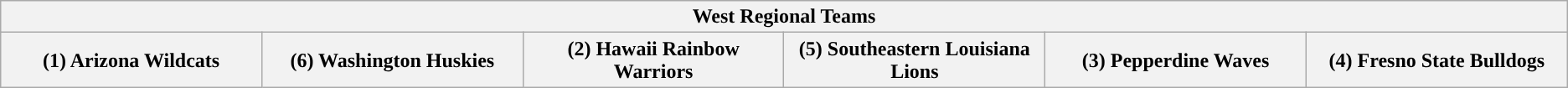<table class="wikitable">
<tr>
<th colspan=6>West Regional Teams</th>
</tr>
<tr>
<th style="width: 10%; ">(1) Arizona Wildcats</th>
<th style="width: 10%; ">(6) Washington Huskies</th>
<th style="width: 10%; ">(2) Hawaii Rainbow Warriors</th>
<th style="width: 10%; ">(5) Southeastern Louisiana Lions</th>
<th style="width: 10%; ">(3) Pepperdine Waves</th>
<th style="width: 10%; ">(4) Fresno State Bulldogs</th>
</tr>
</table>
